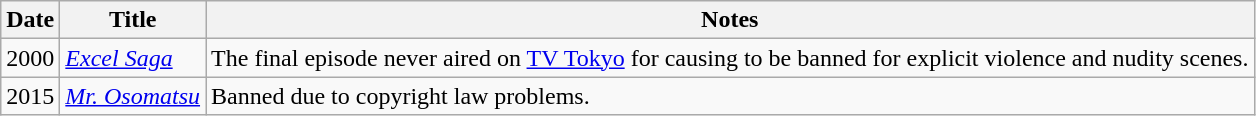<table class="wikitable sortable">
<tr>
<th>Date</th>
<th>Title</th>
<th>Notes</th>
</tr>
<tr>
<td>2000</td>
<td><em><a href='#'>Excel Saga</a></em></td>
<td>The final episode never aired on <a href='#'>TV Tokyo</a> for causing to be banned for explicit violence and nudity scenes.</td>
</tr>
<tr>
<td>2015</td>
<td><em><a href='#'>Mr. Osomatsu</a></em></td>
<td>Banned due to copyright law problems.</td>
</tr>
</table>
